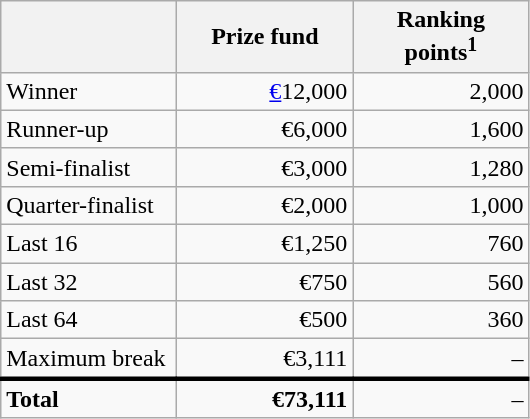<table class="wikitable">
<tr>
<th width=110px></th>
<th width=110px align="right">Prize fund</th>
<th width=110px align="right">Ranking points<sup>1</sup></th>
</tr>
<tr>
<td>Winner</td>
<td align="right"><a href='#'>€</a>12,000</td>
<td align="right">2,000</td>
</tr>
<tr>
<td>Runner-up</td>
<td align="right">€6,000</td>
<td align="right">1,600</td>
</tr>
<tr>
<td>Semi-finalist</td>
<td align="right">€3,000</td>
<td align="right">1,280</td>
</tr>
<tr>
<td>Quarter-finalist</td>
<td align="right">€2,000</td>
<td align="right">1,000</td>
</tr>
<tr>
<td>Last 16</td>
<td align="right">€1,250</td>
<td align="right">760</td>
</tr>
<tr>
<td>Last 32</td>
<td align="right">€750</td>
<td align="right">560</td>
</tr>
<tr>
<td>Last 64</td>
<td align="right">€500</td>
<td align="right">360</td>
</tr>
<tr>
<td>Maximum break</td>
<td align="right">€3,111</td>
<td align="right">–</td>
</tr>
<tr style="border-top:medium solid">
<td><strong>Total</strong></td>
<td align="right"><strong>€73,111</strong></td>
<td align="right">–</td>
</tr>
</table>
